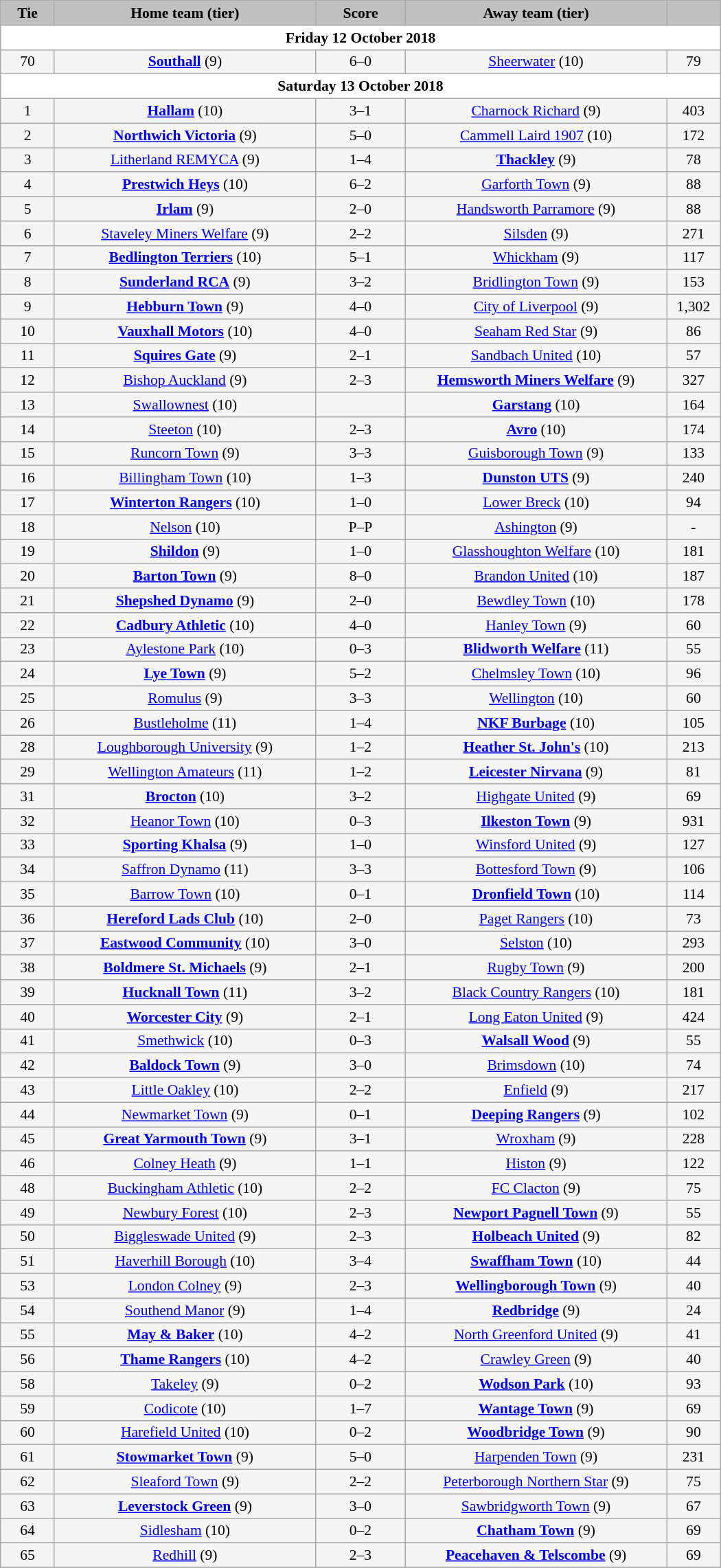<table class="wikitable" style="width: 700px; background:WhiteSmoke; text-align:center; font-size:90%">
<tr>
<td scope="col" style="width:  7.50%; background:silver;"><strong>Tie</strong></td>
<td scope="col" style="width: 36.25%; background:silver;"><strong>Home team (tier)</strong></td>
<td scope="col" style="width: 12.50%; background:silver;"><strong>Score</strong></td>
<td scope="col" style="width: 36.25%; background:silver;"><strong>Away team (tier)</strong></td>
<td scope="col" style="width:  7.50%; background:silver;"><strong></strong></td>
</tr>
<tr>
<td colspan="5" style= background:White><strong>Friday 12 October 2018</strong></td>
</tr>
<tr>
<td>70</td>
<td><strong><a href='#'>Southall</a></strong> (9)</td>
<td>6–0</td>
<td><a href='#'>Sheerwater</a> (10)</td>
<td>79</td>
</tr>
<tr>
<td colspan="5" style= background:White><strong>Saturday 13 October 2018</strong></td>
</tr>
<tr>
<td>1</td>
<td><strong><a href='#'>Hallam</a></strong> (10)</td>
<td>3–1</td>
<td><a href='#'>Charnock Richard</a> (9)</td>
<td>403</td>
</tr>
<tr>
<td>2</td>
<td><strong><a href='#'>Northwich Victoria</a></strong> (9)</td>
<td>5–0</td>
<td><a href='#'>Cammell Laird 1907</a> (10)</td>
<td>172</td>
</tr>
<tr>
<td>3</td>
<td><a href='#'>Litherland REMYCA</a> (9)</td>
<td>1–4</td>
<td><strong><a href='#'>Thackley</a></strong> (9)</td>
<td>78</td>
</tr>
<tr>
<td>4</td>
<td><strong><a href='#'>Prestwich Heys</a></strong> (10)</td>
<td>6–2</td>
<td><a href='#'>Garforth Town</a> (9)</td>
<td>88</td>
</tr>
<tr>
<td>5</td>
<td><strong><a href='#'>Irlam</a></strong> (9)</td>
<td>2–0</td>
<td><a href='#'>Handsworth Parramore</a> (9)</td>
<td>88</td>
</tr>
<tr>
<td>6</td>
<td><a href='#'>Staveley Miners Welfare</a> (9)</td>
<td>2–2</td>
<td><a href='#'>Silsden</a> (9)</td>
<td>271</td>
</tr>
<tr>
<td>7</td>
<td><strong><a href='#'>Bedlington Terriers</a></strong> (10)</td>
<td>5–1</td>
<td><a href='#'>Whickham</a> (9)</td>
<td>117</td>
</tr>
<tr>
<td>8</td>
<td><strong><a href='#'>Sunderland RCA</a></strong> (9)</td>
<td>3–2 </td>
<td><a href='#'>Bridlington Town</a> (9)</td>
<td>153</td>
</tr>
<tr>
<td>9</td>
<td><strong><a href='#'>Hebburn Town</a></strong> (9)</td>
<td>4–0</td>
<td><a href='#'>City of Liverpool</a> (9)</td>
<td>1,302</td>
</tr>
<tr>
<td>10</td>
<td><strong><a href='#'>Vauxhall Motors</a></strong> (10)</td>
<td>4–0</td>
<td><a href='#'>Seaham Red Star</a> (9)</td>
<td>86</td>
</tr>
<tr>
<td>11</td>
<td><strong><a href='#'>Squires Gate</a></strong> (9)</td>
<td>2–1</td>
<td><a href='#'>Sandbach United</a> (10)</td>
<td>57</td>
</tr>
<tr>
<td>12</td>
<td><a href='#'>Bishop Auckland</a> (9)</td>
<td>2–3</td>
<td><strong><a href='#'>Hemsworth Miners Welfare</a></strong> (9)</td>
<td>327</td>
</tr>
<tr>
<td>13</td>
<td><a href='#'>Swallownest</a> (10)</td>
<td></td>
<td><strong><a href='#'>Garstang</a></strong> (10)</td>
<td>164</td>
</tr>
<tr>
<td>14</td>
<td><a href='#'>Steeton</a> (10)</td>
<td>2–3</td>
<td><strong><a href='#'>Avro</a></strong> (10)</td>
<td>174</td>
</tr>
<tr>
<td>15</td>
<td><a href='#'>Runcorn Town</a> (9)</td>
<td>3–3</td>
<td><a href='#'>Guisborough Town</a> (9)</td>
<td>133</td>
</tr>
<tr>
<td>16</td>
<td><a href='#'>Billingham Town</a> (10)</td>
<td>1–3</td>
<td><strong><a href='#'>Dunston UTS</a></strong> (9)</td>
<td>240</td>
</tr>
<tr>
<td>17</td>
<td><strong><a href='#'>Winterton Rangers</a></strong> (10)</td>
<td>1–0</td>
<td><a href='#'>Lower Breck</a> (10)</td>
<td>94</td>
</tr>
<tr>
<td>18</td>
<td><a href='#'>Nelson</a> (10)</td>
<td>P–P</td>
<td><a href='#'>Ashington</a> (9)</td>
<td>-</td>
</tr>
<tr>
<td>19</td>
<td><strong><a href='#'>Shildon</a></strong> (9)</td>
<td>1–0</td>
<td><a href='#'>Glasshoughton Welfare</a> (10)</td>
<td>181</td>
</tr>
<tr>
<td>20</td>
<td><strong><a href='#'>Barton Town</a></strong> (9)</td>
<td>8–0</td>
<td><a href='#'>Brandon United</a> (10)</td>
<td>187</td>
</tr>
<tr>
<td>21</td>
<td><strong><a href='#'>Shepshed Dynamo</a></strong> (9)</td>
<td>2–0</td>
<td><a href='#'>Bewdley Town</a> (10)</td>
<td>178</td>
</tr>
<tr>
<td>22</td>
<td><strong><a href='#'>Cadbury Athletic</a></strong> (10)</td>
<td>4–0</td>
<td><a href='#'>Hanley Town</a> (9)</td>
<td>60</td>
</tr>
<tr>
<td>23</td>
<td><a href='#'>Aylestone Park</a> (10)</td>
<td>0–3</td>
<td><strong><a href='#'>Blidworth Welfare</a></strong> (11)</td>
<td>55</td>
</tr>
<tr>
<td>24</td>
<td><strong><a href='#'>Lye Town</a></strong> (9)</td>
<td>5–2</td>
<td><a href='#'>Chelmsley Town</a> (10)</td>
<td>96</td>
</tr>
<tr>
<td>25</td>
<td><a href='#'>Romulus</a> (9)</td>
<td>3–3</td>
<td><a href='#'>Wellington</a> (10)</td>
<td>60</td>
</tr>
<tr>
<td>26</td>
<td><a href='#'>Bustleholme</a> (11)</td>
<td>1–4</td>
<td><strong><a href='#'>NKF Burbage</a></strong> (10)</td>
<td>105</td>
</tr>
<tr>
<td>28</td>
<td><a href='#'>Loughborough University</a> (9)</td>
<td>1–2</td>
<td><strong><a href='#'>Heather St. John's</a></strong> (10)</td>
<td>213</td>
</tr>
<tr>
<td>29</td>
<td><a href='#'>Wellington Amateurs</a> (11)</td>
<td>1–2</td>
<td><strong><a href='#'>Leicester Nirvana</a></strong> (9)</td>
<td>81</td>
</tr>
<tr>
<td>31</td>
<td><strong><a href='#'>Brocton</a></strong> (10)</td>
<td>3–2 </td>
<td><a href='#'>Highgate United</a> (9)</td>
<td>69</td>
</tr>
<tr>
<td>32</td>
<td><a href='#'>Heanor Town</a> (10)</td>
<td>0–3</td>
<td><strong><a href='#'>Ilkeston Town</a></strong> (9)</td>
<td>931</td>
</tr>
<tr>
<td>33</td>
<td><strong><a href='#'>Sporting Khalsa</a></strong> (9)</td>
<td>1–0</td>
<td><a href='#'>Winsford United</a> (9)</td>
<td>127</td>
</tr>
<tr>
<td>34</td>
<td><a href='#'>Saffron Dynamo</a> (11)</td>
<td>3–3</td>
<td><a href='#'>Bottesford Town</a> (9)</td>
<td>106</td>
</tr>
<tr>
<td>35</td>
<td><a href='#'>Barrow Town</a> (10)</td>
<td>0–1</td>
<td><strong><a href='#'>Dronfield Town</a></strong> (10)</td>
<td>114</td>
</tr>
<tr>
<td>36</td>
<td><strong><a href='#'>Hereford Lads Club</a></strong> (10)</td>
<td>2–0</td>
<td><a href='#'>Paget Rangers</a> (10)</td>
<td>73</td>
</tr>
<tr>
<td>37</td>
<td><strong><a href='#'>Eastwood Community</a></strong> (10)</td>
<td>3–0</td>
<td><a href='#'>Selston</a> (10)</td>
<td>293</td>
</tr>
<tr>
<td>38</td>
<td><strong><a href='#'>Boldmere St. Michaels</a></strong> (9)</td>
<td>2–1</td>
<td><a href='#'>Rugby Town</a> (9)</td>
<td>200</td>
</tr>
<tr>
<td>39</td>
<td><strong><a href='#'>Hucknall Town</a></strong> (11)</td>
<td>3–2</td>
<td><a href='#'>Black Country Rangers</a> (10)</td>
<td>181</td>
</tr>
<tr>
<td>40</td>
<td><strong><a href='#'>Worcester City</a></strong> (9)</td>
<td>2–1</td>
<td><a href='#'>Long Eaton United</a> (9)</td>
<td>424</td>
</tr>
<tr>
<td>41</td>
<td><a href='#'>Smethwick</a> (10)</td>
<td>0–3</td>
<td><strong><a href='#'>Walsall Wood</a></strong> (9)</td>
<td>55</td>
</tr>
<tr>
<td>42</td>
<td><strong><a href='#'>Baldock Town</a></strong> (9)</td>
<td>3–0</td>
<td><a href='#'>Brimsdown</a> (10)</td>
<td>74</td>
</tr>
<tr>
<td>43</td>
<td><a href='#'>Little Oakley</a> (10)</td>
<td>2–2</td>
<td><a href='#'>Enfield</a> (9)</td>
<td>217</td>
</tr>
<tr>
<td>44</td>
<td><a href='#'>Newmarket Town</a> (9)</td>
<td>0–1</td>
<td><strong><a href='#'>Deeping Rangers</a></strong> (9)</td>
<td>102</td>
</tr>
<tr>
<td>45</td>
<td><strong><a href='#'>Great Yarmouth Town</a></strong> (9)</td>
<td>3–1</td>
<td><a href='#'>Wroxham</a> (9)</td>
<td>228</td>
</tr>
<tr>
<td>46</td>
<td><a href='#'>Colney Heath</a> (9)</td>
<td>1–1</td>
<td><a href='#'>Histon</a> (9)</td>
<td>122</td>
</tr>
<tr>
<td>48</td>
<td><a href='#'>Buckingham Athletic</a> (10)</td>
<td>2–2</td>
<td><a href='#'>FC Clacton</a> (9)</td>
<td>75</td>
</tr>
<tr>
<td>49</td>
<td><a href='#'>Newbury Forest</a> (10)</td>
<td>2–3</td>
<td><strong><a href='#'>Newport Pagnell Town</a></strong> (9)</td>
<td>55</td>
</tr>
<tr>
<td>50</td>
<td><a href='#'>Biggleswade United</a> (9)</td>
<td>2–3 </td>
<td><strong><a href='#'>Holbeach United</a></strong> (9)</td>
<td>82</td>
</tr>
<tr>
<td>51</td>
<td><a href='#'>Haverhill Borough</a> (10)</td>
<td>3–4</td>
<td><strong><a href='#'>Swaffham Town</a></strong> (10)</td>
<td>44</td>
</tr>
<tr>
<td>53</td>
<td><a href='#'>London Colney</a> (9)</td>
<td>2–3 </td>
<td><strong><a href='#'>Wellingborough Town</a></strong> (9)</td>
<td>40</td>
</tr>
<tr>
<td>54</td>
<td><a href='#'>Southend Manor</a> (9)</td>
<td>1–4</td>
<td><strong><a href='#'>Redbridge</a></strong> (9)</td>
<td>24</td>
</tr>
<tr>
<td>55</td>
<td><strong><a href='#'>May & Baker</a></strong> (10)</td>
<td>4–2 </td>
<td><a href='#'>North Greenford United</a> (9)</td>
<td>41</td>
</tr>
<tr>
<td>56</td>
<td><strong><a href='#'>Thame Rangers</a></strong> (10)</td>
<td>4–2</td>
<td><a href='#'>Crawley Green</a> (9)</td>
<td>40</td>
</tr>
<tr>
<td>58</td>
<td><a href='#'>Takeley</a> (9)</td>
<td>0–2</td>
<td><strong><a href='#'>Wodson Park</a></strong> (10)</td>
<td>93</td>
</tr>
<tr>
<td>59</td>
<td><a href='#'>Codicote</a> (10)</td>
<td>1–7</td>
<td><strong><a href='#'>Wantage Town</a></strong> (9)</td>
<td>69</td>
</tr>
<tr>
<td>60</td>
<td><a href='#'>Harefield United</a> (10)</td>
<td>0–2</td>
<td><strong><a href='#'>Woodbridge Town</a></strong> (9)</td>
<td>90</td>
</tr>
<tr>
<td>61</td>
<td><strong><a href='#'>Stowmarket Town</a></strong> (9)</td>
<td>5–0</td>
<td><a href='#'>Harpenden Town</a> (9)</td>
<td>231</td>
</tr>
<tr>
<td>62</td>
<td><a href='#'>Sleaford Town</a> (9)</td>
<td>2–2</td>
<td><a href='#'>Peterborough Northern Star</a> (9)</td>
<td>75</td>
</tr>
<tr>
<td>63</td>
<td><strong><a href='#'>Leverstock Green</a></strong> (9)</td>
<td>3–0</td>
<td><a href='#'>Sawbridgworth Town</a> (9)</td>
<td>67</td>
</tr>
<tr>
<td>64</td>
<td><a href='#'>Sidlesham</a> (10)</td>
<td>0–2</td>
<td><strong><a href='#'>Chatham Town</a></strong> (9)</td>
<td>69</td>
</tr>
<tr>
<td>65</td>
<td><a href='#'>Redhill</a> (9)</td>
<td>2–3</td>
<td><strong><a href='#'>Peacehaven & Telscombe</a></strong> (9)</td>
<td>69</td>
</tr>
<tr>
</tr>
</table>
